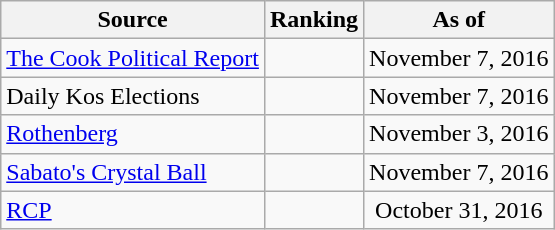<table class="wikitable" style="text-align:center">
<tr>
<th>Source</th>
<th>Ranking</th>
<th>As of</th>
</tr>
<tr>
<td align=left><a href='#'>The Cook Political Report</a></td>
<td></td>
<td>November 7, 2016</td>
</tr>
<tr>
<td align=left>Daily Kos Elections</td>
<td></td>
<td>November 7, 2016</td>
</tr>
<tr>
<td align=left><a href='#'>Rothenberg</a></td>
<td></td>
<td>November 3, 2016</td>
</tr>
<tr>
<td align=left><a href='#'>Sabato's Crystal Ball</a></td>
<td></td>
<td>November 7, 2016</td>
</tr>
<tr>
<td align="left"><a href='#'>RCP</a></td>
<td></td>
<td>October 31, 2016</td>
</tr>
</table>
